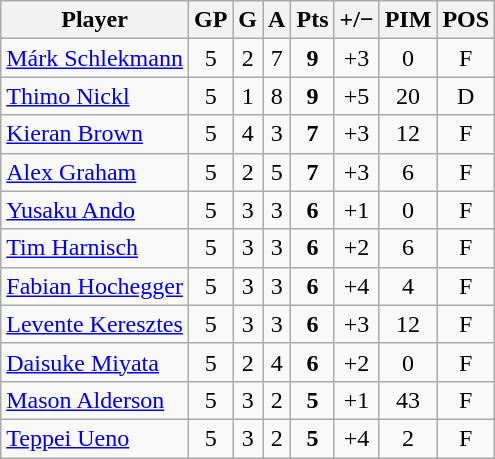<table class="wikitable sortable" style="text-align:center;">
<tr>
<th>Player</th>
<th>GP</th>
<th>G</th>
<th>A</th>
<th>Pts</th>
<th>+/−</th>
<th>PIM</th>
<th>POS</th>
</tr>
<tr>
<td align=left> <a href='#'>Márk Schlekmann</a></td>
<td>5</td>
<td>2</td>
<td>7</td>
<td><strong>9</strong></td>
<td>+3</td>
<td>0</td>
<td>F</td>
</tr>
<tr>
<td align=left> <a href='#'>Thimo Nickl</a></td>
<td>5</td>
<td>1</td>
<td>8</td>
<td><strong>9</strong></td>
<td>+5</td>
<td>20</td>
<td>D</td>
</tr>
<tr>
<td align=left> <a href='#'>Kieran Brown</a></td>
<td>5</td>
<td>4</td>
<td>3</td>
<td><strong>7</strong></td>
<td>+3</td>
<td>12</td>
<td>F</td>
</tr>
<tr>
<td align=left> <a href='#'>Alex Graham</a></td>
<td>5</td>
<td>2</td>
<td>5</td>
<td><strong>7</strong></td>
<td>+3</td>
<td>6</td>
<td>F</td>
</tr>
<tr>
<td align=left> <a href='#'>Yusaku Ando</a></td>
<td>5</td>
<td>3</td>
<td>3</td>
<td><strong>6</strong></td>
<td>+1</td>
<td>0</td>
<td>F</td>
</tr>
<tr>
<td align=left> <a href='#'>Tim Harnisch</a></td>
<td>5</td>
<td>3</td>
<td>3</td>
<td><strong>6</strong></td>
<td>+2</td>
<td>6</td>
<td>F</td>
</tr>
<tr>
<td align=left> <a href='#'>Fabian Hochegger</a></td>
<td>5</td>
<td>3</td>
<td>3</td>
<td><strong>6</strong></td>
<td>+4</td>
<td>4</td>
<td>F</td>
</tr>
<tr>
<td align=left> <a href='#'>Levente Keresztes</a></td>
<td>5</td>
<td>3</td>
<td>3</td>
<td><strong>6</strong></td>
<td>+3</td>
<td>12</td>
<td>F</td>
</tr>
<tr>
<td align=left> <a href='#'>Daisuke Miyata</a></td>
<td>5</td>
<td>2</td>
<td>4</td>
<td><strong>6</strong></td>
<td>+2</td>
<td>0</td>
<td>F</td>
</tr>
<tr>
<td align=left> <a href='#'>Mason Alderson</a></td>
<td>5</td>
<td>3</td>
<td>2</td>
<td><strong>5</strong></td>
<td>+1</td>
<td>43</td>
<td>F</td>
</tr>
<tr>
<td align=left> <a href='#'>Teppei Ueno</a></td>
<td>5</td>
<td>3</td>
<td>2</td>
<td><strong>5</strong></td>
<td>+4</td>
<td>2</td>
<td>F</td>
</tr>
</table>
